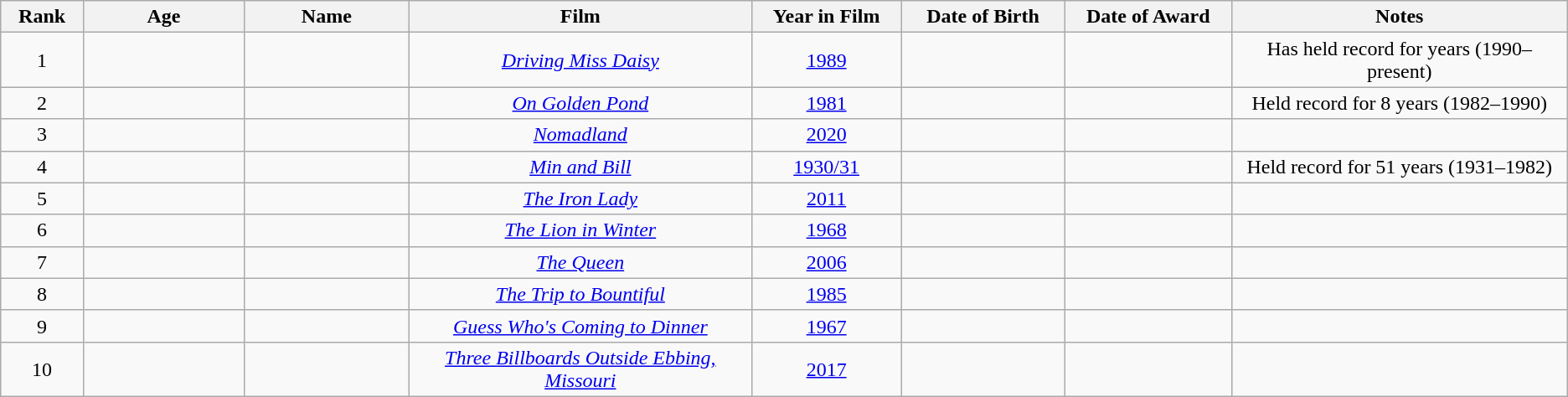<table class="wikitable sortable" style="text-align: center">
<tr>
<th style="width:065px;">Rank</th>
<th style="width:150px;">Age</th>
<th style="width:150px;">Name</th>
<th style="width:325px;">Film</th>
<th style="width:130px;">Year in Film</th>
<th style="width:150px;">Date of Birth</th>
<th style="width:150px;">Date of Award</th>
<th style="width:325px;">Notes</th>
</tr>
<tr>
<td>1</td>
<td></td>
<td></td>
<td><em><a href='#'>Driving Miss Daisy</a></em></td>
<td><a href='#'>1989</a></td>
<td></td>
<td></td>
<td>Has held record for  years (1990–present)</td>
</tr>
<tr>
<td>2</td>
<td></td>
<td></td>
<td><em><a href='#'>On Golden Pond</a></em></td>
<td><a href='#'>1981</a></td>
<td></td>
<td></td>
<td>Held record for 8 years (1982–1990)</td>
</tr>
<tr>
<td>3</td>
<td></td>
<td></td>
<td><em><a href='#'>Nomadland</a></em></td>
<td><a href='#'>2020</a></td>
<td></td>
<td></td>
<td></td>
</tr>
<tr>
<td>4</td>
<td></td>
<td></td>
<td><em><a href='#'>Min and Bill</a></em></td>
<td><a href='#'>1930/31</a></td>
<td></td>
<td></td>
<td>Held record for 51 years (1931–1982)</td>
</tr>
<tr>
<td>5</td>
<td></td>
<td></td>
<td><em><a href='#'>The Iron Lady</a></em></td>
<td><a href='#'>2011</a></td>
<td></td>
<td></td>
<td></td>
</tr>
<tr>
<td>6</td>
<td></td>
<td></td>
<td><em><a href='#'>The Lion in Winter</a></em></td>
<td><a href='#'>1968</a></td>
<td></td>
<td></td>
<td></td>
</tr>
<tr>
<td>7</td>
<td></td>
<td></td>
<td><em><a href='#'>The Queen</a></em></td>
<td><a href='#'>2006</a></td>
<td></td>
<td></td>
<td></td>
</tr>
<tr>
<td>8</td>
<td></td>
<td></td>
<td><em><a href='#'>The Trip to Bountiful</a></em></td>
<td><a href='#'>1985</a></td>
<td></td>
<td></td>
<td></td>
</tr>
<tr>
<td>9</td>
<td></td>
<td></td>
<td><em><a href='#'>Guess Who's Coming to Dinner</a></em></td>
<td><a href='#'>1967</a></td>
<td></td>
<td></td>
<td></td>
</tr>
<tr>
<td>10</td>
<td></td>
<td></td>
<td><em><a href='#'>Three Billboards Outside Ebbing, Missouri</a></em></td>
<td><a href='#'>2017</a></td>
<td></td>
<td></td>
<td></td>
</tr>
</table>
